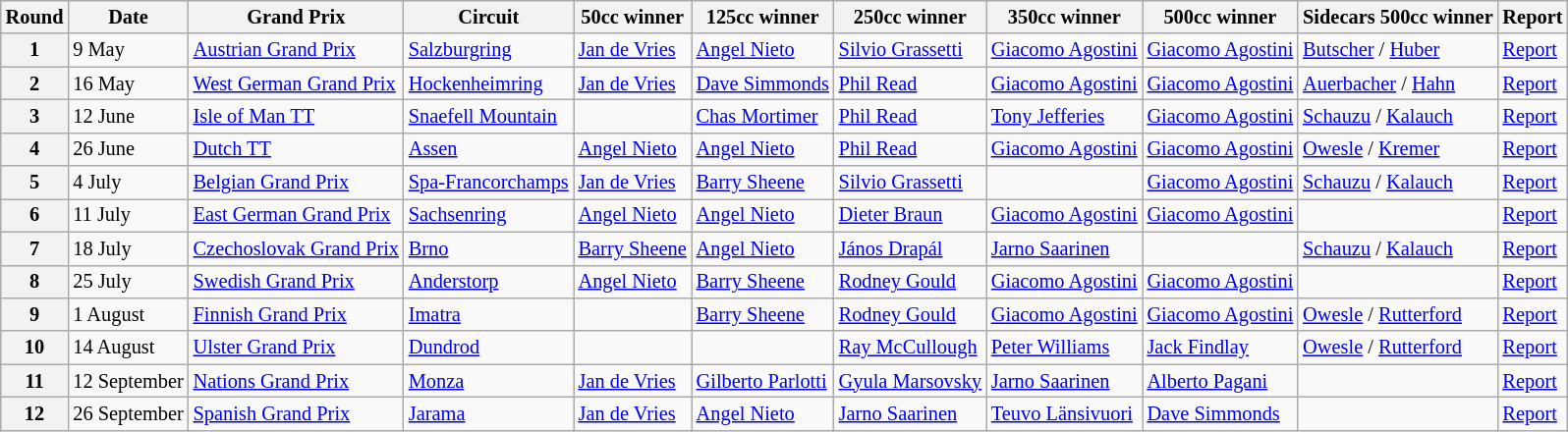<table class="wikitable" style="font-size: 85%;">
<tr>
<th>Round</th>
<th>Date</th>
<th>Grand Prix</th>
<th>Circuit</th>
<th>50cc winner</th>
<th>125cc winner</th>
<th>250cc winner</th>
<th>350cc winner</th>
<th>500cc winner</th>
<th>Sidecars 500cc winner</th>
<th>Report</th>
</tr>
<tr>
<th>1</th>
<td>9 May</td>
<td> <a href='#'>Austrian Grand Prix</a></td>
<td><a href='#'>Salzburgring</a></td>
<td> <a href='#'>Jan de Vries</a></td>
<td> <a href='#'>Angel Nieto</a></td>
<td> <a href='#'>Silvio Grassetti</a></td>
<td> <a href='#'>Giacomo Agostini</a></td>
<td> <a href='#'>Giacomo Agostini</a></td>
<td> <a href='#'>Butscher</a> / <a href='#'>Huber</a></td>
<td><a href='#'>Report</a></td>
</tr>
<tr>
<th>2</th>
<td>16 May</td>
<td> <a href='#'>West German Grand Prix</a></td>
<td><a href='#'>Hockenheimring</a></td>
<td> <a href='#'>Jan de Vries</a></td>
<td> <a href='#'>Dave Simmonds</a></td>
<td> <a href='#'>Phil Read</a></td>
<td> <a href='#'>Giacomo Agostini</a></td>
<td> <a href='#'>Giacomo Agostini</a></td>
<td> <a href='#'>Auerbacher</a> / <a href='#'>Hahn</a></td>
<td><a href='#'>Report</a></td>
</tr>
<tr>
<th>3</th>
<td>12 June</td>
<td> <a href='#'>Isle of Man TT</a></td>
<td><a href='#'>Snaefell Mountain</a></td>
<td></td>
<td> <a href='#'>Chas Mortimer</a></td>
<td> <a href='#'>Phil Read</a></td>
<td> <a href='#'>Tony Jefferies</a></td>
<td> <a href='#'>Giacomo Agostini</a></td>
<td> <a href='#'>Schauzu</a> / <a href='#'>Kalauch</a></td>
<td><a href='#'>Report</a></td>
</tr>
<tr>
<th>4</th>
<td>26 June</td>
<td> <a href='#'>Dutch TT</a></td>
<td><a href='#'>Assen</a></td>
<td> <a href='#'>Angel Nieto</a></td>
<td> <a href='#'>Angel Nieto</a></td>
<td> <a href='#'>Phil Read</a></td>
<td> <a href='#'>Giacomo Agostini</a></td>
<td> <a href='#'>Giacomo Agostini</a></td>
<td> <a href='#'>Owesle</a> / <a href='#'>Kremer</a></td>
<td><a href='#'>Report</a></td>
</tr>
<tr>
<th>5</th>
<td>4 July</td>
<td> <a href='#'>Belgian Grand Prix</a></td>
<td><a href='#'>Spa-Francorchamps</a></td>
<td> <a href='#'>Jan de Vries</a></td>
<td> <a href='#'>Barry Sheene</a></td>
<td> <a href='#'>Silvio Grassetti</a></td>
<td></td>
<td> <a href='#'>Giacomo Agostini</a></td>
<td> <a href='#'>Schauzu</a> / <a href='#'>Kalauch</a></td>
<td><a href='#'>Report</a></td>
</tr>
<tr>
<th>6</th>
<td>11 July</td>
<td> <a href='#'>East German Grand Prix</a></td>
<td><a href='#'>Sachsenring</a></td>
<td> <a href='#'>Angel Nieto</a></td>
<td> <a href='#'>Angel Nieto</a></td>
<td> <a href='#'>Dieter Braun</a></td>
<td> <a href='#'>Giacomo Agostini</a></td>
<td> <a href='#'>Giacomo Agostini</a></td>
<td></td>
<td><a href='#'>Report</a></td>
</tr>
<tr>
<th>7</th>
<td>18 July</td>
<td> <a href='#'>Czechoslovak Grand Prix</a></td>
<td><a href='#'>Brno</a></td>
<td> <a href='#'>Barry Sheene</a></td>
<td> <a href='#'>Angel Nieto</a></td>
<td> <a href='#'>János Drapál</a></td>
<td> <a href='#'>Jarno Saarinen</a></td>
<td></td>
<td> <a href='#'>Schauzu</a> / <a href='#'>Kalauch</a></td>
<td><a href='#'>Report</a></td>
</tr>
<tr>
<th>8</th>
<td>25 July</td>
<td> <a href='#'>Swedish Grand Prix</a></td>
<td><a href='#'>Anderstorp</a></td>
<td> <a href='#'>Angel Nieto</a></td>
<td> <a href='#'>Barry Sheene</a></td>
<td> <a href='#'>Rodney Gould</a></td>
<td> <a href='#'>Giacomo Agostini</a></td>
<td> <a href='#'>Giacomo Agostini</a></td>
<td></td>
<td><a href='#'>Report</a></td>
</tr>
<tr>
<th>9</th>
<td>1 August</td>
<td> <a href='#'>Finnish Grand Prix</a></td>
<td><a href='#'>Imatra</a></td>
<td></td>
<td> <a href='#'>Barry Sheene</a></td>
<td> <a href='#'>Rodney Gould</a></td>
<td> <a href='#'>Giacomo Agostini</a></td>
<td> <a href='#'>Giacomo Agostini</a></td>
<td>  <a href='#'>Owesle</a> / <a href='#'>Rutterford</a></td>
<td><a href='#'>Report</a></td>
</tr>
<tr>
<th>10</th>
<td>14 August</td>
<td> <a href='#'>Ulster Grand Prix</a></td>
<td><a href='#'>Dundrod</a></td>
<td></td>
<td></td>
<td> <a href='#'>Ray McCullough</a></td>
<td> <a href='#'>Peter Williams</a></td>
<td> <a href='#'>Jack Findlay</a></td>
<td>  <a href='#'>Owesle</a> / <a href='#'>Rutterford</a></td>
<td><a href='#'>Report</a></td>
</tr>
<tr>
<th>11</th>
<td>12 September</td>
<td> <a href='#'>Nations Grand Prix</a></td>
<td><a href='#'>Monza</a></td>
<td> <a href='#'>Jan de Vries</a></td>
<td> <a href='#'>Gilberto Parlotti</a></td>
<td> <a href='#'>Gyula Marsovsky</a></td>
<td> <a href='#'>Jarno Saarinen</a></td>
<td> <a href='#'>Alberto Pagani</a></td>
<td></td>
<td><a href='#'>Report</a></td>
</tr>
<tr>
<th>12</th>
<td>26 September</td>
<td> <a href='#'>Spanish Grand Prix</a></td>
<td><a href='#'>Jarama</a></td>
<td> <a href='#'>Jan de Vries</a></td>
<td> <a href='#'>Angel Nieto</a></td>
<td> <a href='#'>Jarno Saarinen</a></td>
<td> <a href='#'>Teuvo Länsivuori</a></td>
<td> <a href='#'>Dave Simmonds</a></td>
<td></td>
<td><a href='#'>Report</a></td>
</tr>
</table>
